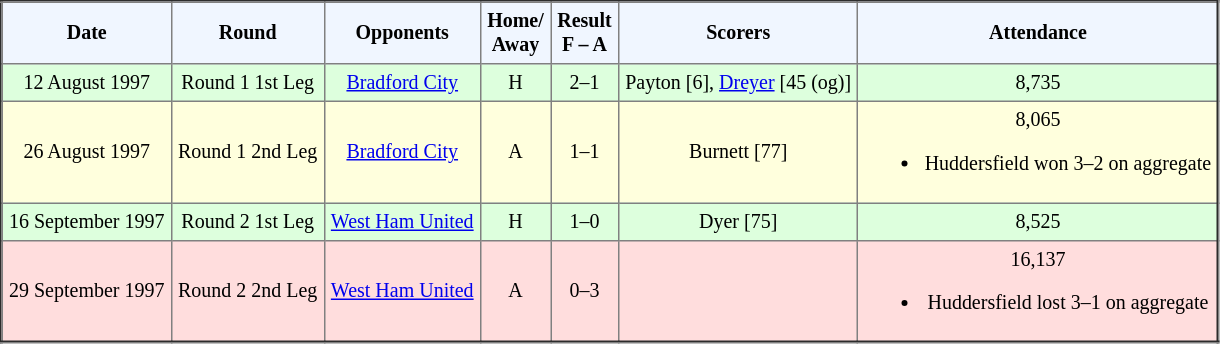<table border="2" cellpadding="4" style="border-collapse:collapse; text-align:center; font-size:smaller;">
<tr style="background:#f0f6ff;">
<th><strong>Date</strong></th>
<th><strong>Round</strong></th>
<th><strong>Opponents</strong></th>
<th><strong>Home/<br>Away</strong></th>
<th><strong>Result<br>F – A</strong></th>
<th><strong>Scorers</strong></th>
<th><strong>Attendance</strong></th>
</tr>
<tr bgcolor="#ddffdd">
<td>12 August 1997</td>
<td>Round 1 1st Leg</td>
<td><a href='#'>Bradford City</a></td>
<td>H</td>
<td>2–1</td>
<td>Payton [6], <a href='#'>Dreyer</a> [45 (og)]</td>
<td>8,735</td>
</tr>
<tr bgcolor="#ffffdd">
<td>26 August 1997</td>
<td>Round 1 2nd Leg</td>
<td><a href='#'>Bradford City</a></td>
<td>A</td>
<td>1–1</td>
<td>Burnett [77]</td>
<td>8,065<br><ul><li>Huddersfield won 3–2 on aggregate</li></ul></td>
</tr>
<tr bgcolor="#ddffdd">
<td>16 September 1997</td>
<td>Round 2 1st Leg</td>
<td><a href='#'>West Ham United</a></td>
<td>H</td>
<td>1–0</td>
<td>Dyer [75]</td>
<td>8,525</td>
</tr>
<tr bgcolor="#ffdddd">
<td>29 September 1997</td>
<td>Round 2 2nd Leg</td>
<td><a href='#'>West Ham United</a></td>
<td>A</td>
<td>0–3</td>
<td></td>
<td>16,137<br><ul><li>Huddersfield lost 3–1 on aggregate</li></ul></td>
</tr>
</table>
